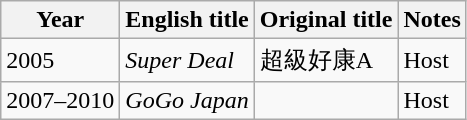<table class="wikitable sortable">
<tr>
<th>Year</th>
<th>English title</th>
<th>Original title</th>
<th class="unsortable">Notes</th>
</tr>
<tr>
<td>2005</td>
<td><em>Super Deal</em></td>
<td>超級好康A</td>
<td>Host</td>
</tr>
<tr>
<td>2007–2010</td>
<td><em>GoGo Japan</em></td>
<td></td>
<td>Host</td>
</tr>
</table>
